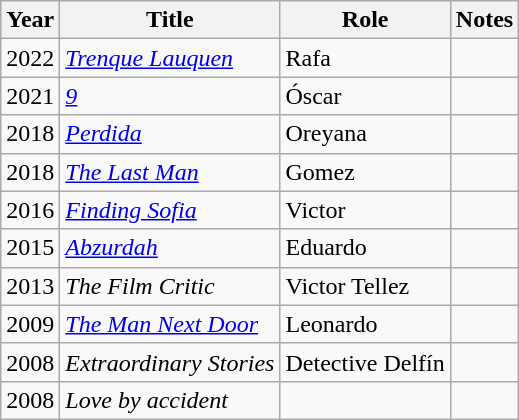<table class="wikitable sortable">
<tr>
<th>Year</th>
<th>Title</th>
<th>Role</th>
<th class="unsortable">Notes</th>
</tr>
<tr>
<td>2022</td>
<td><em><a href='#'>Trenque Lauquen</a></em></td>
<td>Rafa</td>
<td></td>
</tr>
<tr>
<td>2021</td>
<td><a href='#'><em>9</em></a></td>
<td>Óscar</td>
<td></td>
</tr>
<tr>
<td>2018</td>
<td><em><a href='#'>Perdida</a></em></td>
<td>Oreyana</td>
<td></td>
</tr>
<tr>
<td>2018</td>
<td><em><a href='#'>The Last Man</a></em></td>
<td>Gomez</td>
<td></td>
</tr>
<tr>
<td>2016</td>
<td><em><a href='#'>Finding Sofia</a></em></td>
<td>Victor</td>
<td></td>
</tr>
<tr>
<td>2015</td>
<td><em><a href='#'>Abzurdah</a></em></td>
<td>Eduardo</td>
<td></td>
</tr>
<tr>
<td>2013</td>
<td><em>The Film Critic</em></td>
<td>Victor Tellez</td>
<td></td>
</tr>
<tr>
<td>2009</td>
<td><em><a href='#'>The Man Next Door</a></em></td>
<td>Leonardo</td>
<td></td>
</tr>
<tr>
<td>2008</td>
<td><em>Extraordinary Stories</em></td>
<td>Detective Delfín</td>
<td></td>
</tr>
<tr>
<td>2008</td>
<td><em>Love by accident</em></td>
<td></td>
<td></td>
</tr>
</table>
